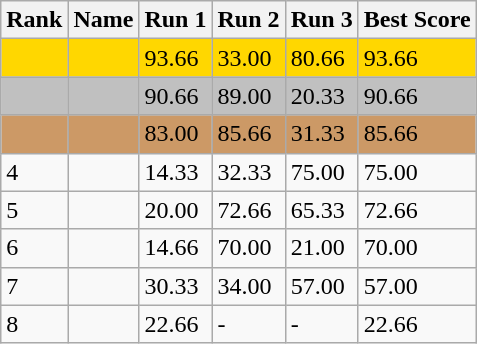<table class="wikitable">
<tr>
<th>Rank</th>
<th>Name</th>
<th>Run 1</th>
<th>Run 2</th>
<th>Run 3</th>
<th>Best Score</th>
</tr>
<tr style="background:gold;">
<td></td>
<td></td>
<td>93.66</td>
<td>33.00</td>
<td>80.66</td>
<td>93.66</td>
</tr>
<tr style="background:silver;">
<td></td>
<td></td>
<td>90.66</td>
<td>89.00</td>
<td>20.33</td>
<td>90.66</td>
</tr>
<tr style="background:#cc9966;">
<td></td>
<td></td>
<td>83.00</td>
<td>85.66</td>
<td>31.33</td>
<td>85.66</td>
</tr>
<tr>
<td>4</td>
<td></td>
<td>14.33</td>
<td>32.33</td>
<td>75.00</td>
<td>75.00</td>
</tr>
<tr>
<td>5</td>
<td></td>
<td>20.00</td>
<td>72.66</td>
<td>65.33</td>
<td>72.66</td>
</tr>
<tr>
<td>6</td>
<td></td>
<td>14.66</td>
<td>70.00</td>
<td>21.00</td>
<td>70.00</td>
</tr>
<tr>
<td>7</td>
<td></td>
<td>30.33</td>
<td>34.00</td>
<td>57.00</td>
<td>57.00</td>
</tr>
<tr>
<td>8</td>
<td></td>
<td>22.66</td>
<td>-</td>
<td>-</td>
<td>22.66</td>
</tr>
</table>
